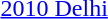<table>
<tr>
<td><a href='#'>2010 Delhi</a><br></td>
<td></td>
<td></td>
<td></td>
</tr>
</table>
